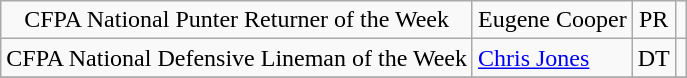<table class="wikitable sortable" border="1">
<tr align=center>
<td>CFPA National Punter Returner of the Week</td>
<td>Eugene Cooper</td>
<td>PR</td>
<td></td>
</tr>
<tr>
<td>CFPA National Defensive Lineman of the Week</td>
<td><a href='#'>Chris Jones</a></td>
<td>DT</td>
<td></td>
</tr>
<tr>
</tr>
</table>
